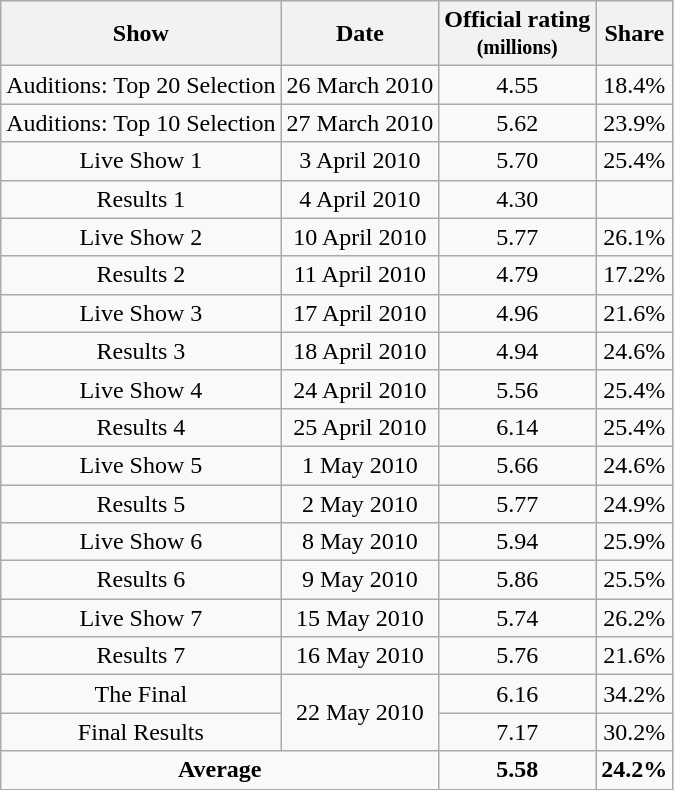<table class="wikitable" style="text-align:center">
<tr>
<th>Show</th>
<th>Date</th>
<th>Official rating<br><small>(millions)</small></th>
<th>Share</th>
</tr>
<tr>
<td>Auditions: Top 20 Selection</td>
<td>26 March 2010</td>
<td>4.55</td>
<td>18.4%</td>
</tr>
<tr>
<td>Auditions: Top 10 Selection</td>
<td>27 March 2010</td>
<td>5.62</td>
<td>23.9%</td>
</tr>
<tr>
<td>Live Show 1</td>
<td>3 April 2010</td>
<td>5.70</td>
<td>25.4%</td>
</tr>
<tr>
<td>Results 1</td>
<td>4 April 2010</td>
<td>4.30</td>
<td></td>
</tr>
<tr>
<td>Live Show 2</td>
<td>10 April 2010</td>
<td>5.77</td>
<td>26.1%</td>
</tr>
<tr>
<td>Results 2</td>
<td>11 April 2010</td>
<td>4.79</td>
<td>17.2%</td>
</tr>
<tr>
<td>Live Show 3</td>
<td>17 April 2010</td>
<td>4.96</td>
<td>21.6%</td>
</tr>
<tr>
<td>Results 3</td>
<td>18 April 2010</td>
<td>4.94</td>
<td>24.6%</td>
</tr>
<tr>
<td>Live Show 4</td>
<td>24 April 2010</td>
<td>5.56</td>
<td>25.4%</td>
</tr>
<tr>
<td>Results 4</td>
<td>25 April 2010</td>
<td>6.14</td>
<td>25.4%</td>
</tr>
<tr>
<td>Live Show 5</td>
<td>1 May 2010</td>
<td>5.66</td>
<td>24.6%</td>
</tr>
<tr>
<td>Results 5</td>
<td>2 May 2010</td>
<td>5.77</td>
<td>24.9%</td>
</tr>
<tr>
<td>Live Show 6</td>
<td>8 May 2010</td>
<td>5.94</td>
<td>25.9%</td>
</tr>
<tr>
<td>Results 6</td>
<td>9 May 2010</td>
<td>5.86</td>
<td>25.5%</td>
</tr>
<tr>
<td>Live Show 7</td>
<td>15 May 2010</td>
<td>5.74</td>
<td>26.2%</td>
</tr>
<tr>
<td>Results 7</td>
<td>16 May 2010</td>
<td>5.76</td>
<td>21.6%</td>
</tr>
<tr>
<td>The Final</td>
<td rowspan="2">22 May 2010</td>
<td>6.16</td>
<td>34.2%</td>
</tr>
<tr>
<td>Final Results</td>
<td>7.17</td>
<td>30.2%</td>
</tr>
<tr>
<td colspan="2"><strong>Average</strong></td>
<td><strong>5.58</strong></td>
<td><strong>24.2%</strong></td>
</tr>
</table>
